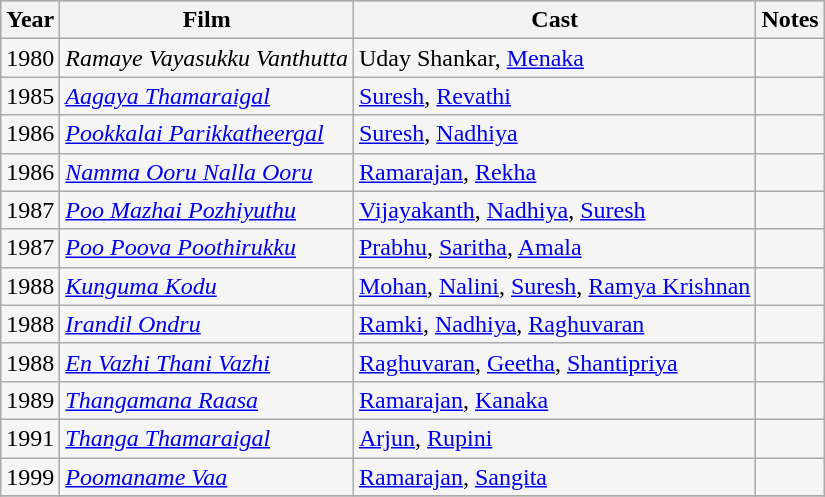<table class="wikitable sortable" style="background:#f5f5f5;">
<tr style="background:#B0C4DE;">
<th>Year</th>
<th>Film</th>
<th>Cast</th>
<th>Notes</th>
</tr>
<tr>
<td>1980</td>
<td><em>Ramaye Vayasukku Vanthutta</em></td>
<td>Uday Shankar, <a href='#'>Menaka</a></td>
<td></td>
</tr>
<tr>
<td>1985</td>
<td><em><a href='#'>Aagaya Thamaraigal</a></em></td>
<td><a href='#'>Suresh</a>, <a href='#'>Revathi</a></td>
<td></td>
</tr>
<tr>
<td>1986</td>
<td><em><a href='#'>Pookkalai Parikkatheergal</a> </em></td>
<td><a href='#'>Suresh</a>, <a href='#'>Nadhiya</a></td>
<td></td>
</tr>
<tr>
<td>1986</td>
<td><em><a href='#'>Namma Ooru Nalla Ooru</a></em></td>
<td><a href='#'>Ramarajan</a>, <a href='#'>Rekha</a></td>
<td></td>
</tr>
<tr>
<td>1987</td>
<td><em><a href='#'>Poo Mazhai Pozhiyuthu</a></em></td>
<td><a href='#'>Vijayakanth</a>, <a href='#'>Nadhiya</a>, <a href='#'>Suresh</a></td>
<td></td>
</tr>
<tr>
<td>1987</td>
<td><em><a href='#'>Poo Poova Poothirukku</a></em></td>
<td><a href='#'>Prabhu</a>, <a href='#'>Saritha</a>, <a href='#'>Amala</a></td>
<td></td>
</tr>
<tr>
<td>1988</td>
<td><em><a href='#'>Kunguma Kodu</a></em></td>
<td><a href='#'>Mohan</a>, <a href='#'>Nalini</a>, <a href='#'>Suresh</a>, <a href='#'>Ramya Krishnan</a></td>
<td></td>
</tr>
<tr>
<td>1988</td>
<td><em><a href='#'>Irandil Ondru</a></em></td>
<td><a href='#'>Ramki</a>, <a href='#'>Nadhiya</a>, <a href='#'>Raghuvaran</a></td>
<td></td>
</tr>
<tr>
<td>1988</td>
<td><em><a href='#'>En Vazhi Thani Vazhi</a></em></td>
<td><a href='#'>Raghuvaran</a>, <a href='#'>Geetha</a>, <a href='#'>Shantipriya</a></td>
<td></td>
</tr>
<tr>
<td>1989</td>
<td><em><a href='#'>Thangamana Raasa</a></em></td>
<td><a href='#'>Ramarajan</a>, <a href='#'>Kanaka</a></td>
<td></td>
</tr>
<tr>
<td>1991</td>
<td><em><a href='#'>Thanga Thamaraigal</a></em></td>
<td><a href='#'>Arjun</a>, <a href='#'>Rupini</a></td>
<td></td>
</tr>
<tr>
<td>1999</td>
<td><em><a href='#'>Poomaname Vaa</a></em></td>
<td><a href='#'>Ramarajan</a>, <a href='#'>Sangita</a></td>
<td></td>
</tr>
<tr>
</tr>
</table>
